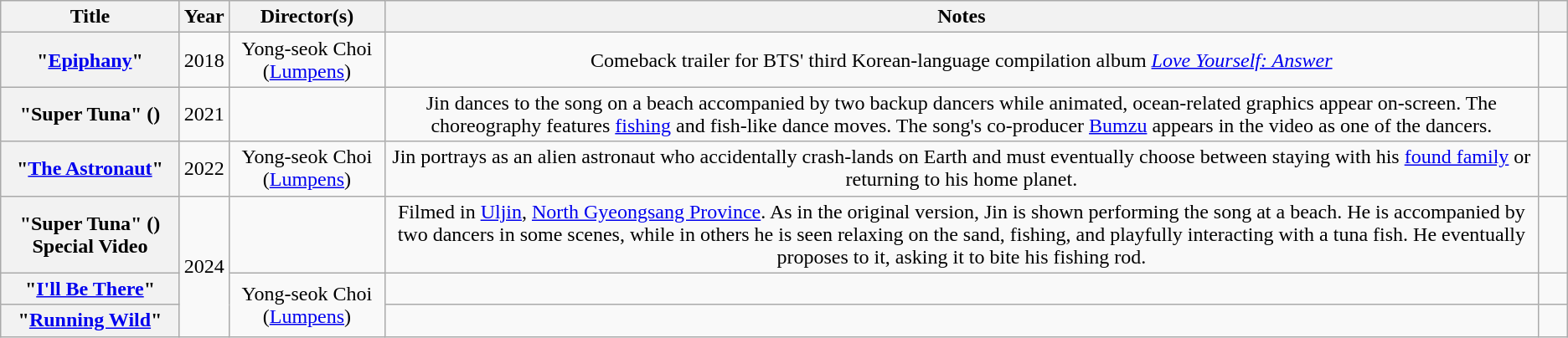<table class="wikitable sortable plainrowheaders" style="text-align:center;">
<tr>
<th scope="col">Title</th>
<th scope="col">Year</th>
<th scope="col">Director(s)</th>
<th scope="col">Notes</th>
<th scope="col" style="width:1em;"></th>
</tr>
<tr>
<th scope="row">"<a href='#'>Epiphany</a>"</th>
<td>2018</td>
<td>Yong-seok Choi (<a href='#'>Lumpens</a>)</td>
<td>Comeback trailer for BTS' third Korean-language compilation album <em><a href='#'>Love Yourself: Answer</a></em></td>
<td></td>
</tr>
<tr>
<th scope="row">"Super Tuna" ()</th>
<td>2021</td>
<td></td>
<td>Jin dances to the song on a beach accompanied by two backup dancers while animated, ocean-related graphics appear on-screen. The choreography features <a href='#'>fishing</a> and fish-like dance moves. The song's co-producer <a href='#'>Bumzu</a> appears in the video as one of the dancers.</td>
<td></td>
</tr>
<tr>
<th scope="row">"<a href='#'>The Astronaut</a>"</th>
<td>2022</td>
<td>Yong-seok Choi (<a href='#'>Lumpens</a>)</td>
<td>Jin portrays as an alien astronaut who accidentally crash-lands on Earth and must eventually choose between staying with his <a href='#'>found family</a> or returning to his home planet.</td>
<td></td>
</tr>
<tr>
<th scope="row">"Super Tuna" () Special Video</th>
<td rowspan="3">2024</td>
<td></td>
<td>Filmed in <a href='#'>Uljin</a>, <a href='#'>North Gyeongsang Province</a>. As in the original version, Jin is shown performing the song at a beach. He is accompanied by two dancers in some scenes, while in others he is seen relaxing on the sand, fishing, and playfully interacting with a tuna fish. He eventually proposes to it, asking it to bite his fishing rod.</td>
<td></td>
</tr>
<tr>
<th scope="row">"<a href='#'>I'll Be There</a>"</th>
<td rowspan="2">Yong-seok Choi (<a href='#'>Lumpens</a>)</td>
<td></td>
<td></td>
</tr>
<tr>
<th scope="row">"<a href='#'>Running Wild</a>"</th>
<td></td>
<td></td>
</tr>
</table>
